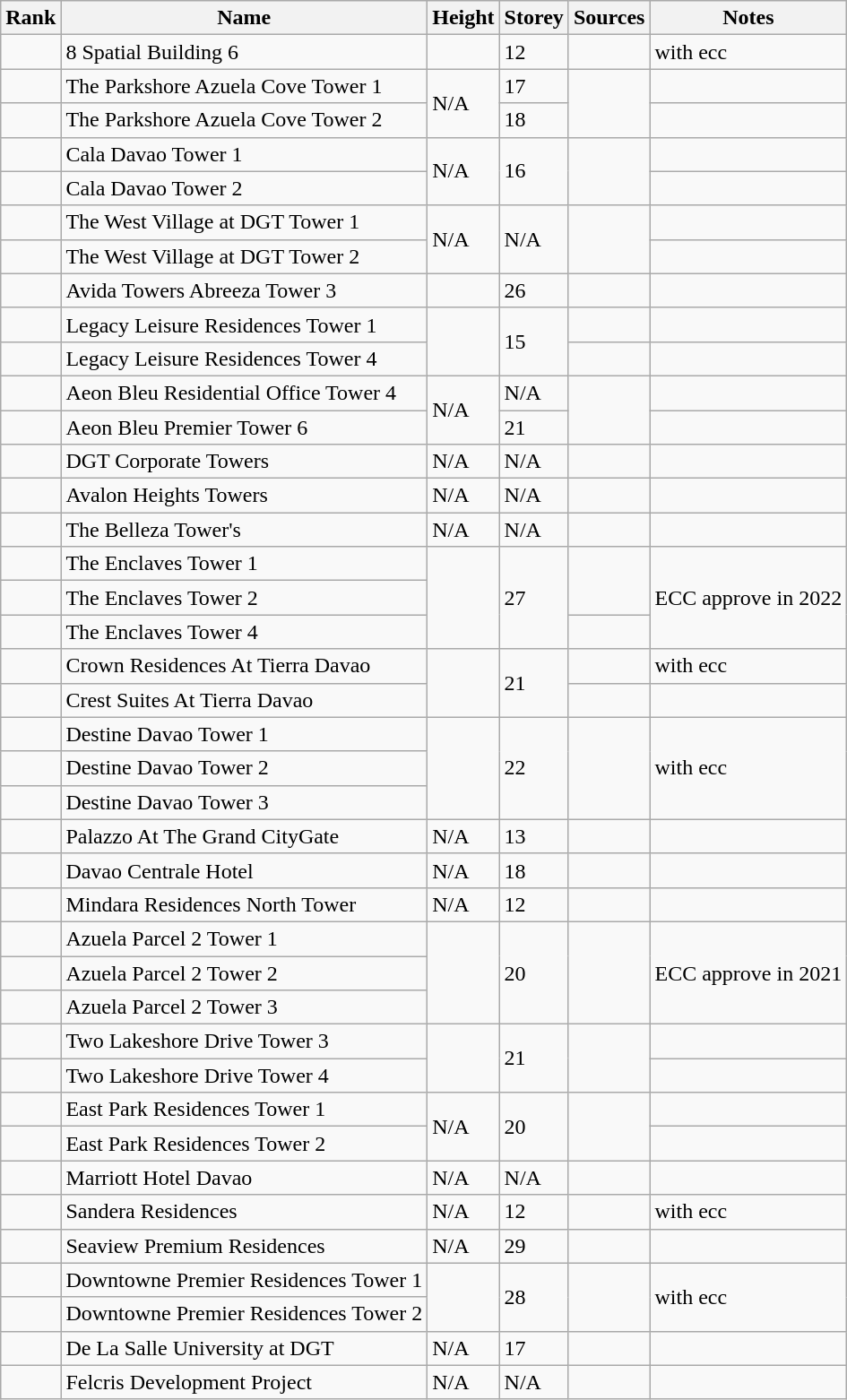<table class="wikitable sortable">
<tr>
<th>Rank</th>
<th>Name</th>
<th>Height</th>
<th>Storey</th>
<th>Sources</th>
<th>Notes</th>
</tr>
<tr>
<td></td>
<td>8 Spatial Building 6</td>
<td></td>
<td>12</td>
<td></td>
<td>with ecc</td>
</tr>
<tr>
<td></td>
<td>The Parkshore Azuela Cove Tower 1</td>
<td rowspan="2">N/A</td>
<td>17</td>
<td rowspan="2"></td>
<td></td>
</tr>
<tr>
<td></td>
<td>The Parkshore Azuela Cove Tower 2</td>
<td>18</td>
<td></td>
</tr>
<tr>
<td></td>
<td>Cala Davao Tower 1</td>
<td rowspan="2">N/A</td>
<td rowspan="2">16</td>
<td rowspan="2"></td>
<td></td>
</tr>
<tr>
<td></td>
<td>Cala Davao Tower 2</td>
<td></td>
</tr>
<tr>
<td></td>
<td>The West Village at DGT Tower 1</td>
<td rowspan="2">N/A</td>
<td rowspan="2">N/A</td>
<td rowspan="2"></td>
<td></td>
</tr>
<tr>
<td></td>
<td>The West Village at DGT Tower 2</td>
<td></td>
</tr>
<tr>
<td></td>
<td>Avida Towers Abreeza Tower 3</td>
<td></td>
<td>26</td>
<td></td>
<td></td>
</tr>
<tr>
<td></td>
<td>Legacy Leisure Residences Tower 1</td>
<td rowspan="2"></td>
<td rowspan="2">15</td>
<td></td>
<td></td>
</tr>
<tr>
<td></td>
<td>Legacy Leisure Residences Tower 4</td>
<td></td>
<td></td>
</tr>
<tr>
<td></td>
<td>Aeon Bleu Residential Office Tower 4</td>
<td rowspan="2">N/A</td>
<td>N/A</td>
<td rowspan="2"></td>
<td></td>
</tr>
<tr>
<td></td>
<td>Aeon Bleu Premier Tower 6</td>
<td>21</td>
<td></td>
</tr>
<tr>
<td></td>
<td>DGT Corporate Towers</td>
<td>N/A</td>
<td>N/A</td>
<td></td>
<td></td>
</tr>
<tr>
<td></td>
<td>Avalon Heights Towers</td>
<td>N/A</td>
<td>N/A</td>
<td></td>
<td></td>
</tr>
<tr>
<td></td>
<td>The Belleza Tower's</td>
<td>N/A</td>
<td>N/A</td>
<td></td>
<td></td>
</tr>
<tr>
<td></td>
<td>The Enclaves Tower 1</td>
<td rowspan="3"></td>
<td rowspan="3">27</td>
<td rowspan="2"></td>
<td rowspan="3">ECC approve in 2022</td>
</tr>
<tr>
<td></td>
<td>The Enclaves Tower 2</td>
</tr>
<tr>
<td></td>
<td>The Enclaves Tower 4</td>
<td></td>
</tr>
<tr>
<td></td>
<td>Crown Residences At Tierra Davao</td>
<td rowspan="2"></td>
<td rowspan="2">21</td>
<td></td>
<td>with ecc</td>
</tr>
<tr>
<td></td>
<td>Crest Suites At Tierra Davao</td>
<td></td>
<td></td>
</tr>
<tr>
<td></td>
<td>Destine Davao Tower 1</td>
<td rowspan="3"></td>
<td rowspan="3">22</td>
<td rowspan="3"></td>
<td rowspan="3">with ecc</td>
</tr>
<tr>
<td></td>
<td>Destine Davao Tower 2</td>
</tr>
<tr>
<td></td>
<td>Destine Davao Tower 3</td>
</tr>
<tr>
<td></td>
<td>Palazzo At The Grand CityGate</td>
<td>N/A</td>
<td>13</td>
<td></td>
<td></td>
</tr>
<tr>
<td></td>
<td>Davao Centrale Hotel</td>
<td>N/A</td>
<td>18</td>
<td></td>
<td></td>
</tr>
<tr>
<td></td>
<td>Mindara Residences North Tower</td>
<td>N/A</td>
<td>12</td>
<td></td>
<td></td>
</tr>
<tr>
<td></td>
<td>Azuela Parcel 2 Tower 1</td>
<td rowspan="3"></td>
<td rowspan="3">20</td>
<td rowspan="3"></td>
<td rowspan="3">ECC approve in 2021</td>
</tr>
<tr>
<td></td>
<td>Azuela Parcel 2 Tower 2</td>
</tr>
<tr>
<td></td>
<td>Azuela Parcel 2 Tower 3</td>
</tr>
<tr>
<td></td>
<td>Two Lakeshore Drive Tower 3</td>
<td rowspan="2"></td>
<td rowspan="2">21</td>
<td rowspan="2"></td>
<td></td>
</tr>
<tr>
<td></td>
<td>Two Lakeshore Drive Tower 4</td>
<td></td>
</tr>
<tr>
<td></td>
<td>East Park Residences Tower 1</td>
<td rowspan="2">N/A</td>
<td rowspan="2">20</td>
<td rowspan="2"></td>
<td></td>
</tr>
<tr>
<td></td>
<td>East Park Residences Tower 2</td>
<td></td>
</tr>
<tr>
<td></td>
<td>Marriott Hotel Davao</td>
<td>N/A</td>
<td>N/A</td>
<td></td>
<td></td>
</tr>
<tr>
<td></td>
<td>Sandera Residences</td>
<td>N/A</td>
<td>12</td>
<td></td>
<td>with ecc</td>
</tr>
<tr>
<td></td>
<td>Seaview Premium Residences</td>
<td>N/A</td>
<td>29</td>
<td></td>
<td></td>
</tr>
<tr>
<td></td>
<td>Downtowne Premier Residences Tower 1</td>
<td rowspan="2"></td>
<td rowspan="2">28</td>
<td rowspan="2"></td>
<td rowspan="2">with ecc</td>
</tr>
<tr>
<td></td>
<td>Downtowne Premier Residences Tower 2</td>
</tr>
<tr>
<td></td>
<td>De La Salle University at DGT</td>
<td>N/A</td>
<td>17</td>
<td></td>
<td></td>
</tr>
<tr>
<td></td>
<td>Felcris Development Project</td>
<td>N/A</td>
<td>N/A</td>
<td></td>
<td></td>
</tr>
</table>
